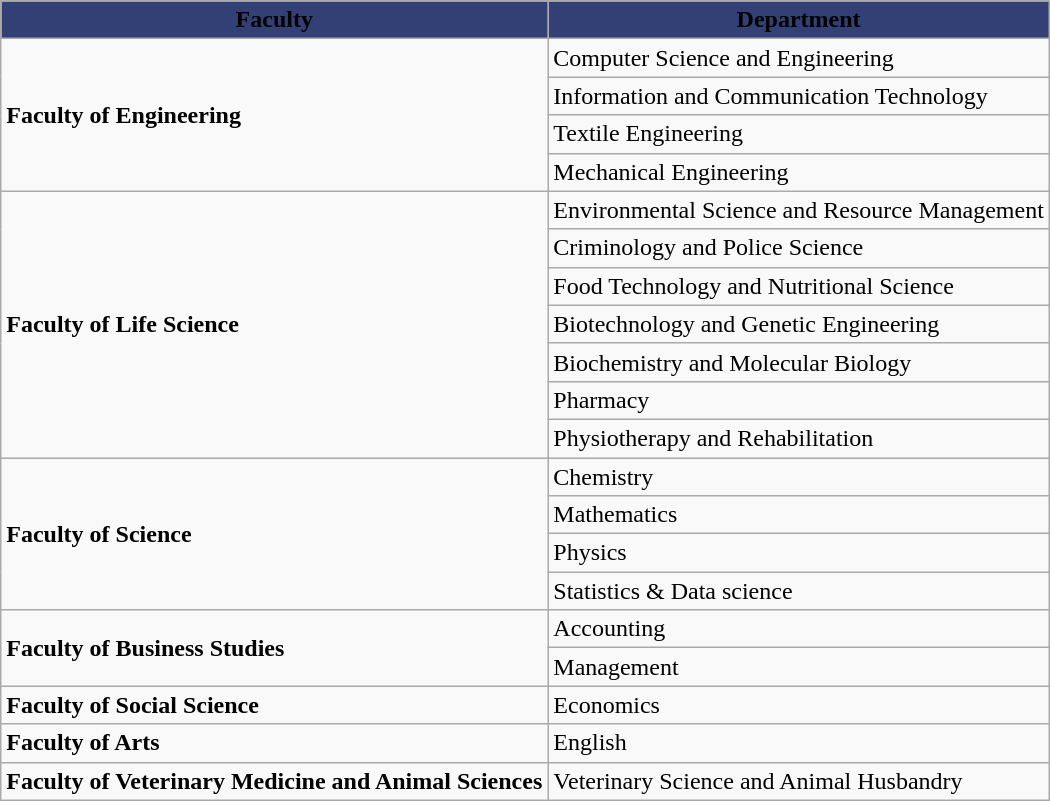<table class = "wikitable">
<tr>
<th style='background: #334075'><span>Faculty</span></th>
<th style='background: #334075'><span>Department</span></th>
</tr>
<tr>
<td rowspan=4><strong>Faculty of Engineering</strong></td>
<td>Computer Science and Engineering</td>
</tr>
<tr>
<td>Information and Communication Technology</td>
</tr>
<tr>
<td>Textile Engineering</td>
</tr>
<tr>
<td>Mechanical Engineering</td>
</tr>
<tr>
<td rowspan=7><strong>Faculty of Life Science</strong></td>
<td>Environmental Science and Resource Management</td>
</tr>
<tr>
<td>Criminology and Police Science</td>
</tr>
<tr>
<td>Food Technology and Nutritional Science</td>
</tr>
<tr>
<td>Biotechnology and Genetic Engineering</td>
</tr>
<tr>
<td>Biochemistry and Molecular Biology</td>
</tr>
<tr>
<td>Pharmacy</td>
</tr>
<tr>
<td>Physiotherapy and Rehabilitation</td>
</tr>
<tr>
<td rowspan=4><strong>Faculty of Science</strong></td>
<td>Chemistry</td>
</tr>
<tr>
<td>Mathematics</td>
</tr>
<tr>
<td>Physics</td>
</tr>
<tr>
<td>Statistics & Data science</td>
</tr>
<tr>
<td rowspan=2><strong>Faculty of Business Studies</strong></td>
<td>Accounting</td>
</tr>
<tr>
<td>Management</td>
</tr>
<tr>
<td><strong>Faculty of Social Science</strong></td>
<td>Economics</td>
</tr>
<tr>
<td><strong>Faculty of Arts </strong></td>
<td>English</td>
</tr>
<tr>
<td><strong>Faculty of Veterinary Medicine and Animal Sciences </strong></td>
<td>Veterinary Science and Animal Husbandry</td>
</tr>
</table>
